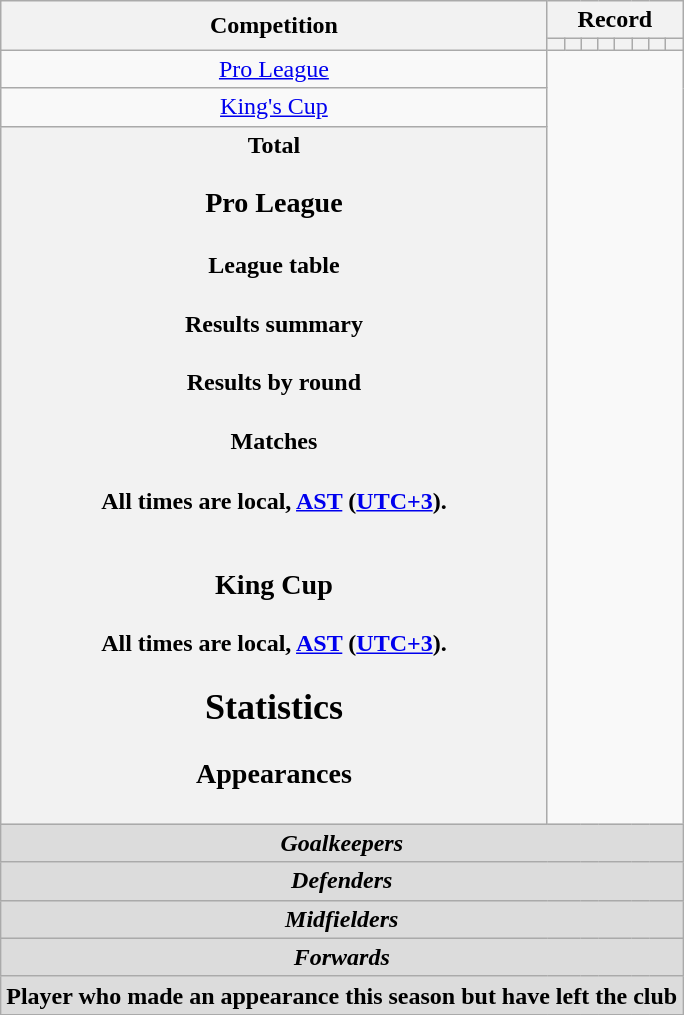<table class="wikitable" style="text-align: center">
<tr>
<th rowspan=2>Competition</th>
<th colspan=8>Record</th>
</tr>
<tr>
<th></th>
<th></th>
<th></th>
<th></th>
<th></th>
<th></th>
<th></th>
<th></th>
</tr>
<tr>
<td><a href='#'>Pro League</a><br></td>
</tr>
<tr>
<td><a href='#'>King's Cup</a><br></td>
</tr>
<tr>
<th>Total<br>
<h3>Pro League</h3><h4>League table</h4><h4>Results summary</h4>
<h4>Results by round</h4><h4>Matches</h4>All times are local, <a href='#'>AST</a> (<a href='#'>UTC+3</a>).<br>


<br>
































<h3>King Cup</h3>
All times are local, <a href='#'>AST</a> (<a href='#'>UTC+3</a>).<br><h2>Statistics</h2><h3>Appearances</h3></th>
</tr>
<tr>
<th colspan=10 style=background:#dcdcdc; text-align:center><em>Goalkeepers</em><br>



</th>
</tr>
<tr>
<th colspan=10 style=background:#dcdcdc; text-align:center><em>Defenders</em><br>








</th>
</tr>
<tr>
<th colspan=10 style=background:#dcdcdc; text-align:center><em>Midfielders</em><br>







</th>
</tr>
<tr>
<th colspan=10 style=background:#dcdcdc; text-align:center><em>Forwards</em><br>



</th>
</tr>
<tr>
<th colspan=18 style=background:#dcdcdc; text-align:center>Player who made an appearance this season but have left the club<br>
</th>
</tr>
<tr>
</tr>
</table>
